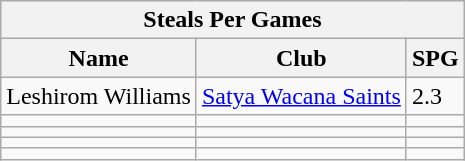<table class="wikitable">
<tr>
<th colspan="4"><strong>Steals Per Games</strong></th>
</tr>
<tr>
<th>Name</th>
<th>Club</th>
<th>SPG</th>
</tr>
<tr>
<td> Leshirom Williams</td>
<td><a href='#'>Satya Wacana Saints</a></td>
<td>2.3</td>
</tr>
<tr>
<td></td>
<td></td>
<td></td>
</tr>
<tr>
<td></td>
<td></td>
<td></td>
</tr>
<tr>
<td></td>
<td></td>
<td></td>
</tr>
<tr>
<td></td>
<td></td>
<td></td>
</tr>
</table>
